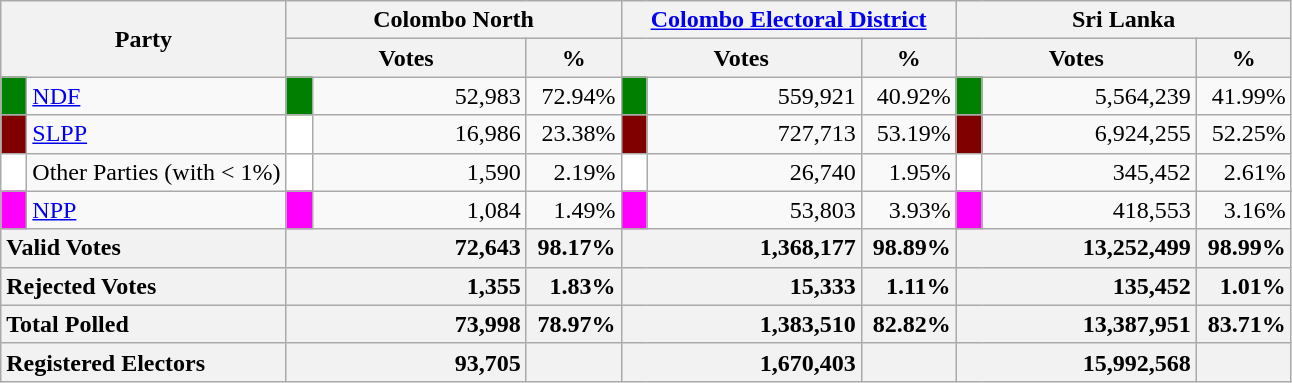<table class="wikitable">
<tr>
<th colspan="2" width="144px"rowspan="2">Party</th>
<th colspan="3" width="216px">Colombo North</th>
<th colspan="3" width="216px"><a href='#'>Colombo Electoral District</a></th>
<th colspan="3" width="216px">Sri Lanka</th>
</tr>
<tr>
<th colspan="2" width="144px">Votes</th>
<th>%</th>
<th colspan="2" width="144px">Votes</th>
<th>%</th>
<th colspan="2" width="144px">Votes</th>
<th>%</th>
</tr>
<tr>
<td style="background-color:green;" width="10px"></td>
<td style="text-align:left;"><a href='#'>NDF</a></td>
<td style="background-color:green;" width="10px"></td>
<td style="text-align:right;">52,983</td>
<td style="text-align:right;">72.94%</td>
<td style="background-color:green;" width="10px"></td>
<td style="text-align:right;">559,921</td>
<td style="text-align:right;">40.92%</td>
<td style="background-color:green;" width="10px"></td>
<td style="text-align:right;">5,564,239</td>
<td style="text-align:right;">41.99%</td>
</tr>
<tr>
<td style="background-color:maroon;" width="10px"></td>
<td style="text-align:left;"><a href='#'>SLPP</a></td>
<td style="background-color:white;" width="10px"></td>
<td style="text-align:right;">16,986</td>
<td style="text-align:right;">23.38%</td>
<td style="background-color:maroon;" width="10px"></td>
<td style="text-align:right;">727,713</td>
<td style="text-align:right;">53.19%</td>
<td style="background-color:maroon;" width="10px"></td>
<td style="text-align:right;">6,924,255</td>
<td style="text-align:right;">52.25%</td>
</tr>
<tr>
<td style="background-color:white;" width="10px"></td>
<td style="text-align:left;">Other Parties (with < 1%)</td>
<td style="background-color:white;" width="10px"></td>
<td style="text-align:right;">1,590</td>
<td style="text-align:right;">2.19%</td>
<td style="background-color:white;" width="10px"></td>
<td style="text-align:right;">26,740</td>
<td style="text-align:right;">1.95%</td>
<td style="background-color:white;" width="10px"></td>
<td style="text-align:right;">345,452</td>
<td style="text-align:right;">2.61%</td>
</tr>
<tr>
<td style="background-color:magenta;" width="10px"></td>
<td style="text-align:left;"><a href='#'>NPP</a></td>
<td style="background-color:magenta;" width="10px"></td>
<td style="text-align:right;">1,084</td>
<td style="text-align:right;">1.49%</td>
<td style="background-color:magenta;" width="10px"></td>
<td style="text-align:right;">53,803</td>
<td style="text-align:right;">3.93%</td>
<td style="background-color:magenta;" width="10px"></td>
<td style="text-align:right;">418,553</td>
<td style="text-align:right;">3.16%</td>
</tr>
<tr>
<th colspan="2" width="144px"style="text-align:left;">Valid Votes</th>
<th style="text-align:right;"colspan="2" width="144px">72,643</th>
<th style="text-align:right;">98.17%</th>
<th style="text-align:right;"colspan="2" width="144px">1,368,177</th>
<th style="text-align:right;">98.89%</th>
<th style="text-align:right;"colspan="2" width="144px">13,252,499</th>
<th style="text-align:right;">98.99%</th>
</tr>
<tr>
<th colspan="2" width="144px"style="text-align:left;">Rejected Votes</th>
<th style="text-align:right;"colspan="2" width="144px">1,355</th>
<th style="text-align:right;">1.83%</th>
<th style="text-align:right;"colspan="2" width="144px">15,333</th>
<th style="text-align:right;">1.11%</th>
<th style="text-align:right;"colspan="2" width="144px">135,452</th>
<th style="text-align:right;">1.01%</th>
</tr>
<tr>
<th colspan="2" width="144px"style="text-align:left;">Total Polled</th>
<th style="text-align:right;"colspan="2" width="144px">73,998</th>
<th style="text-align:right;">78.97%</th>
<th style="text-align:right;"colspan="2" width="144px">1,383,510</th>
<th style="text-align:right;">82.82%</th>
<th style="text-align:right;"colspan="2" width="144px">13,387,951</th>
<th style="text-align:right;">83.71%</th>
</tr>
<tr>
<th colspan="2" width="144px"style="text-align:left;">Registered Electors</th>
<th style="text-align:right;"colspan="2" width="144px">93,705</th>
<th></th>
<th style="text-align:right;"colspan="2" width="144px">1,670,403</th>
<th></th>
<th style="text-align:right;"colspan="2" width="144px">15,992,568</th>
<th></th>
</tr>
</table>
